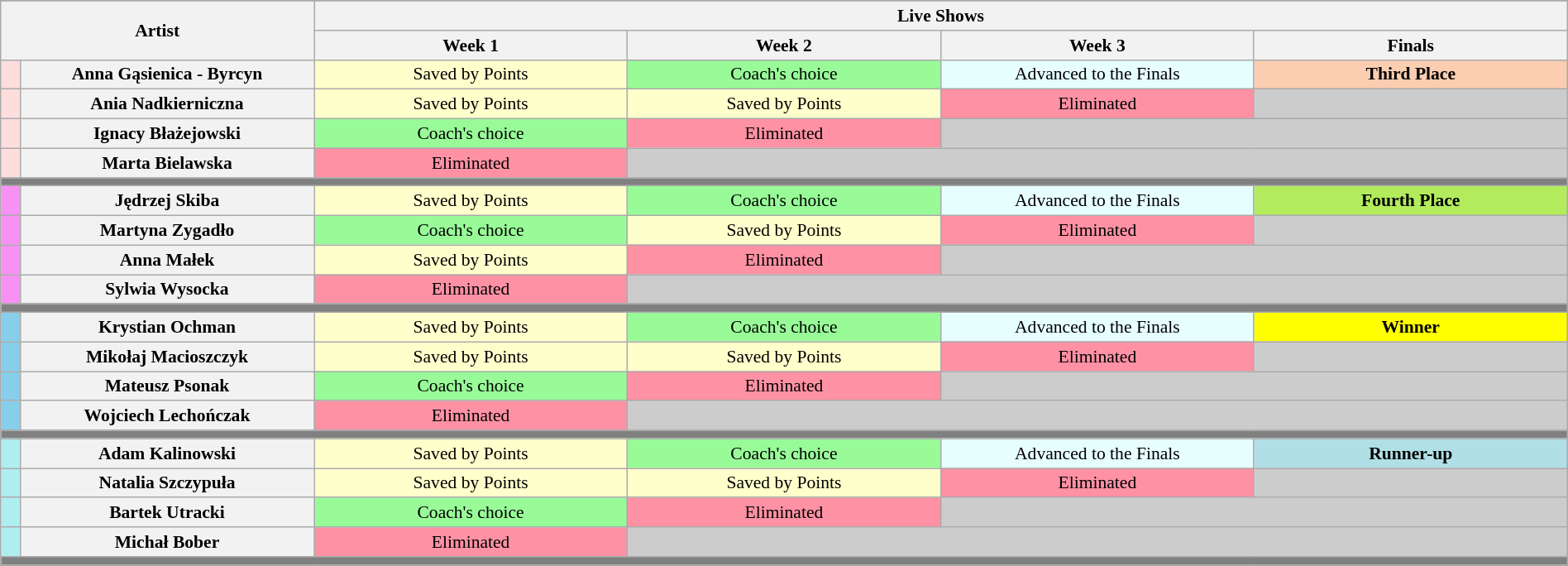<table class="wikitable" style="font-size:90%; text-align:center; width:100%;">
<tr>
</tr>
<tr>
<th rowspan="2" colspan="2" width="16%">Artist</th>
<th colspan="4" width="60%">Live Shows</th>
</tr>
<tr>
<th width="16%">Week 1</th>
<th width="16%">Week 2</th>
<th width="16%">Week 3</th>
<th width="16%">Finals</th>
</tr>
<tr>
<th width="1%" style="background:#ffdddd;"></th>
<th width="15%">Anna Gąsienica - Byrcyn</th>
<td style="background:#FFFFCC">Saved by Points</td>
<td style="background:palegreen">Coach's choice</td>
<td style="background:#E7FEFF">Advanced to the Finals</td>
<td style="background:#FBCEB1"><strong>Third Place</strong></td>
</tr>
<tr>
<th width="1%" style="background:#ffdddd;"></th>
<th width="10%">Ania Nadkierniczna</th>
<td style="background:#FFFFCC">Saved by Points</td>
<td style="background:#FFFFCC">Saved by Points</td>
<td style="background:#FF91A4">Eliminated</td>
<td style="background:#ccc;"></td>
</tr>
<tr>
<th width="1%" style="background:#ffdddd;"></th>
<th width="10%">Ignacy Błażejowski</th>
<td style="background:palegreen">Coach's choice</td>
<td style="background:#FF91A4;">Eliminated</td>
<td colspan="2" style="background:#ccc;"></td>
</tr>
<tr>
<th width="1%" style="background:#ffdddd;"></th>
<th width="10%">Marta Bielawska</th>
<td style="background:#FF91A4;">Eliminated</td>
<td colspan="4" style="background:#ccc;"></td>
</tr>
<tr>
<th colspan="6" style="background:grey;"></th>
</tr>
<tr>
<th width="1%" style="background:#f791f3;"></th>
<th width="10%">Jędrzej Skiba</th>
<td style="background:#FFFFCC">Saved by Points</td>
<td style="background:palegreen">Coach's choice</td>
<td style="background:#E7FEFF">Advanced to the Finals</td>
<td style="background:#B2EC5D"><strong>Fourth Place</strong></td>
</tr>
<tr>
<th width="1%" style="background:#f791f3;"></th>
<th width="10%">Martyna Zygadło</th>
<td style="background:palegreen">Coach's choice</td>
<td style="background:#FFFFCC">Saved by Points</td>
<td style="background:#FF91A4;">Eliminated</td>
<td style="background:#ccc;"></td>
</tr>
<tr>
<th width="1%" style="background:#f791f3;"></th>
<th width="10%">Anna Małek</th>
<td style="background:#FFFFCC">Saved by Points</td>
<td style="background:#FF91A4;">Eliminated</td>
<td colspan="2" style="background:#ccc;"></td>
</tr>
<tr>
<th width="1%" style="background:#f791f3;"></th>
<th width="10%">Sylwia Wysocka</th>
<td style="background:#FF91A4;">Eliminated</td>
<td colspan="4" style="background:#ccc;"></td>
</tr>
<tr>
<th colspan="6" style="background:grey;"></th>
</tr>
<tr>
<th width="1%" style="background:#87ceeb;"></th>
<th width="10%">Krystian Ochman</th>
<td style="background:#FFFFCC">Saved by Points</td>
<td style="background:palegreen">Coach's choice</td>
<td style="background:#E7FEFF">Advanced to the Finals</td>
<td style="background:Yellow"><strong>Winner</strong></td>
</tr>
<tr>
<th width="1%" style="background:#87ceeb;"></th>
<th width="10%">Mikołaj Macioszczyk</th>
<td style="background:#FFFFCC">Saved by Points</td>
<td style="background:#FFFFCC">Saved by Points</td>
<td style="background:#FF91A4">Eliminated</td>
<td style="background:#ccc;"></td>
</tr>
<tr>
<th width="1%" style="background:#87ceeb;"></th>
<th width="10%">Mateusz Psonak</th>
<td style="background:palegreen">Coach's choice</td>
<td style="background:#FF91A4;">Eliminated</td>
<td colspan="2" style="background:#ccc;"></td>
</tr>
<tr>
<th width="1%" style="background:#87ceeb;"></th>
<th width="10%">Wojciech Lechończak</th>
<td style="background:#FF91A4;">Eliminated</td>
<td colspan="4" style="background:#ccc;"></td>
</tr>
<tr>
<th colspan="6" style="background:grey;"></th>
</tr>
<tr>
<th width="1%" style="background:#afeeee;"></th>
<th width="10%">Adam Kalinowski</th>
<td style="background:#FFFFCC">Saved by Points</td>
<td style="background:palegreen">Coach's choice</td>
<td style="background:#E7FEFF">Advanced to the Finals</td>
<td style="background:#B0E0E6"><strong>Runner-up</strong></td>
</tr>
<tr>
<th width="1%" style="background:#afeeee;"></th>
<th width="10%">Natalia Szczypuła</th>
<td style="background:#FFFFCC">Saved by Points</td>
<td style="background:#FFFFCC">Saved by Points</td>
<td style="background:#FF91A4">Eliminated</td>
<td style="background:#ccc;"></td>
</tr>
<tr>
<th width="1%" style="background:#afeeee;"></th>
<th width="10%">Bartek Utracki</th>
<td style="background:palegreen">Coach's choice</td>
<td style="background:#FF91A4;">Eliminated</td>
<td colspan="2" style="background:#ccc;"></td>
</tr>
<tr>
<th width="1%" style="background:#afeeee;"></th>
<th width="10%">Michał Bober</th>
<td style="background:#FF91A4;">Eliminated</td>
<td colspan="4" style="background:#ccc;"></td>
</tr>
<tr>
<th colspan="6" style="background:grey;"></th>
</tr>
<tr>
</tr>
</table>
